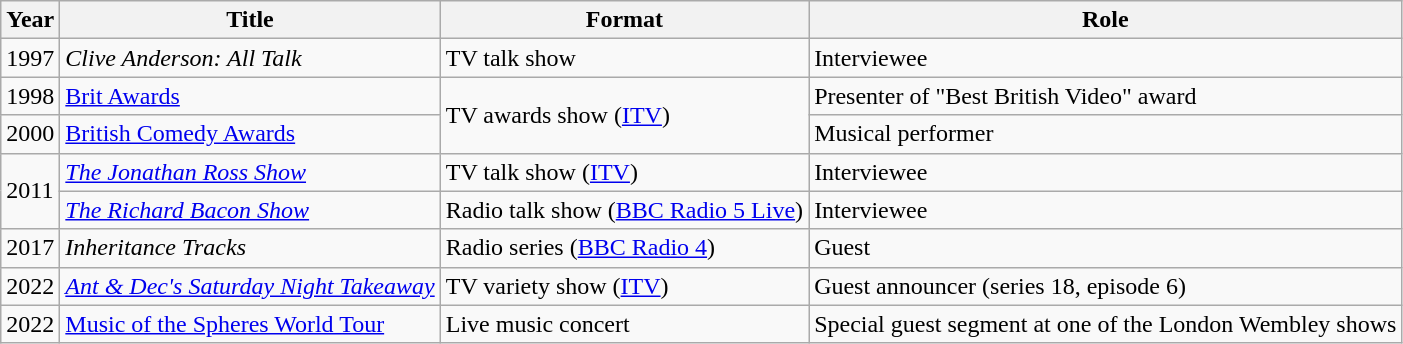<table class="wikitable mw-collapsible">
<tr>
<th>Year</th>
<th>Title</th>
<th>Format</th>
<th>Role</th>
</tr>
<tr>
<td>1997</td>
<td><em>Clive Anderson: All Talk</em></td>
<td>TV talk show</td>
<td>Interviewee</td>
</tr>
<tr>
<td>1998</td>
<td><a href='#'>Brit Awards</a></td>
<td rowspan="2">TV awards show (<a href='#'>ITV</a>)</td>
<td>Presenter of "Best British Video" award</td>
</tr>
<tr>
<td>2000</td>
<td><a href='#'>British Comedy Awards</a></td>
<td>Musical performer</td>
</tr>
<tr>
<td rowspan="2">2011</td>
<td><em><a href='#'>The Jonathan Ross Show</a></em></td>
<td>TV talk show (<a href='#'>ITV</a>)</td>
<td>Interviewee</td>
</tr>
<tr>
<td><em><a href='#'>The Richard Bacon Show</a></em></td>
<td>Radio talk show (<a href='#'>BBC Radio 5 Live</a>)</td>
<td>Interviewee</td>
</tr>
<tr>
<td>2017</td>
<td><em>Inheritance Tracks</em></td>
<td>Radio series (<a href='#'>BBC Radio 4</a>)</td>
<td>Guest</td>
</tr>
<tr>
<td>2022</td>
<td><em><a href='#'>Ant & Dec's Saturday Night Takeaway</a></em></td>
<td>TV variety show (<a href='#'>ITV</a>)</td>
<td>Guest announcer (series 18, episode 6)</td>
</tr>
<tr>
<td>2022</td>
<td><a href='#'>Music of the Spheres World Tour</a></td>
<td>Live music concert</td>
<td>Special guest segment at one of the London Wembley shows</td>
</tr>
</table>
